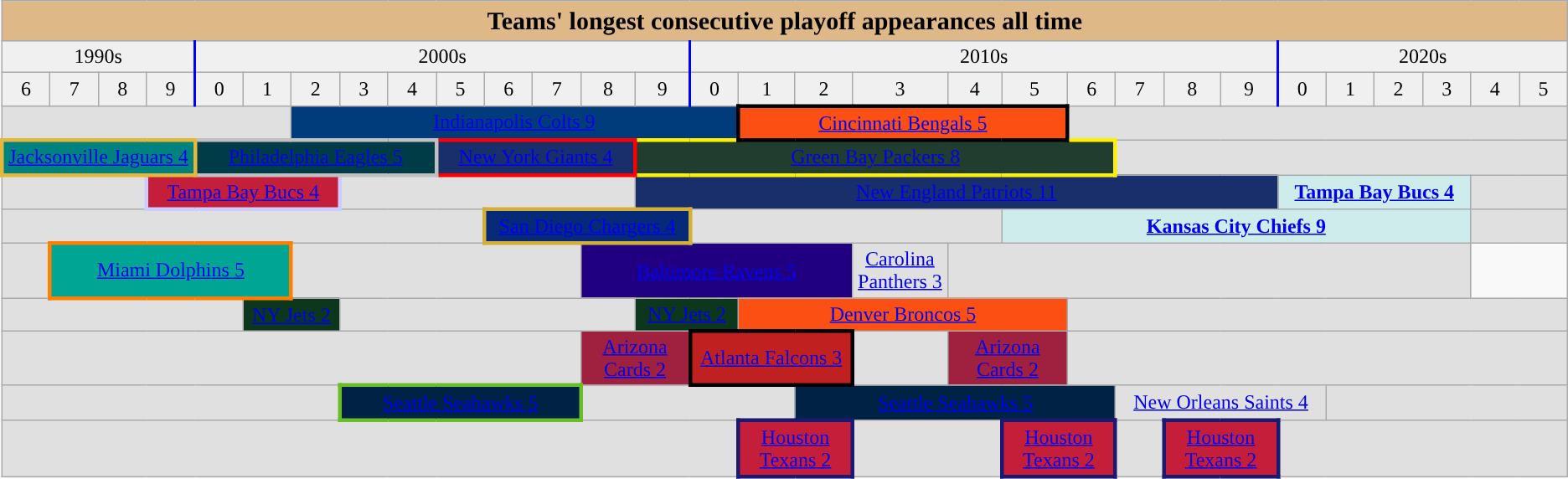<table class="wikitable" style="text-align:center">
<tr>
<th colspan="30"  style="width:95%; text-align:center; font-size:125%; background:#deb887;">Teams' longest consecutive playoff appearances all time</th>
</tr>
<tr style="background:#f0f0f0;">
<td colspan="4"  style="width:16%; border-right:2px solid blue;">1990s</td>
<td colspan="10"  style="width:16%; border-right:2px solid blue;">2000s</td>
<td colspan="10" style="width:8%; border-right:2px solid blue;">2010s</td>
<td colspan="6" style="width:8%;">2020s</td>
</tr>
<tr style="background:#f0f0f0;">
<td width=2%>6</td>
<td width=2%>7</td>
<td width=2%>8</td>
<td style="width:2%; border-right:2px solid blue;">9</td>
<td width=2%>0</td>
<td width=2%>1</td>
<td width=2%>2</td>
<td width=2%>3</td>
<td width=2%>4</td>
<td width=2%>5</td>
<td width=2%>6</td>
<td width=2%>7</td>
<td width=2%>8</td>
<td style="width:2%; border-right:2px solid blue;">9</td>
<td width=2%>0</td>
<td width=2%>1</td>
<td width=2%>2</td>
<td width=2%>3</td>
<td width=2%>4</td>
<td width=2%>5</td>
<td width=2%>6</td>
<td width=2%>7</td>
<td width=2%>8</td>
<td style="width:2%; border-right:2px solid blue;">9</td>
<td width=2%>0</td>
<td width=2%>1</td>
<td width=2%>2</td>
<td width=2%>3</td>
<td width=2%>4</td>
<td width=2%>5</td>
</tr>
<tr style="background:#e0e0e0;">
<td colspan= 6></td>
<td colspan="9" style="background:#003b7b"><a href='#'><span>Indianapolis Colts 9</span></a></td>
<td colspan="5" style="border:3px solid #000000;background:#FB4F14;color: black"><a href='#'><span>Cincinnati Bengals 5</span></a></td>
<td colspan="10"></td>
</tr>
<tr style="background:#e0e0e0;">
<td colspan=4 style="border: 3px solid #E5B73B;background:#00827F;"><a href='#'><span>Jacksonville Jaguars 4</span></a></td>
<td colspan="5" style="border: 3px solid silver;background:#003b48"><a href='#'><span>Philadelphia Eagles 5</span></a></td>
<td colspan=4 style="border: 3px solid red;background:#192f6b;"><a href='#'><span>New York Giants 4</span></a></td>
<td colspan="8" style="border: 3px solid #FFEF00;background:#213D30"><a href='#'><span>Green Bay Packers 8</span></a></td>
<td colspan=9></td>
</tr>
<tr style="background:#e0e0e0;">
<td colspan= 3></td>
<td colspan=4 style="border: 3px solid #CCCCFF;background-color:#C41E3A"><a href='#'><span>Tampa Bay Bucs 4</span></a></td>
<td colspan="6"></td>
<td colspan="11" style="background:#192f6b;"><a href='#'><span>New England Patriots 11</span></a></td>
<td colspan=4 style="background:#cfecec;"><strong><a href='#'>Tampa Bay Bucs 4</a></strong></td>
<td colspan= 2></td>
</tr>
<tr style="background:#e0e0e0;">
<td colspan=10></td>
<td colspan=4 style="border: 3px solid #D4AF37;background:#062A78;"><a href='#'><span>San Diego Chargers 4</span></a></td>
<td colspan=5></td>
<td colspan="9" style="background:#cfecec;"><strong><a href='#'>Kansas City Chiefs 9</a></strong></td>
<td colspan=2></td>
</tr>
<tr style="background:#e0e0e0;">
<td></td>
<td colspan="5" style="border: 3px solid #FF7F00;background:#00A693"><a href='#'><span>Miami Dolphins 5</span></a></td>
<td colspan="6"></td>
<td colspan="5" style="background:#200080;"><a href='#'><span>Baltimore Ravens 5</span></a></td>
<td><a href='#'><span>Carolina Panthers 3</span></a></td>
<td colspan=10></td>
</tr>
<tr style="background:#e0e0e0;">
<td colspan=5></td>
<td colspan=2 style="background:#0C371D"><a href='#'><span>NY Jets 2</span></a></td>
<td colspan=6></td>
<td colspan=2 style="background:#0C371D"><a href='#'><span>NY Jets 2</span></a></td>
<td colspan=5 style="background:#FB4F14;color: black"><a href='#'>Denver Broncos 5</a></td>
<td colspan=10></td>
</tr>
<tr style="background:#e0e0e0;">
<td colspan=12></td>
<td colspan=2 style="background:#a02040"><a href='#'><span>Arizona Cards 2</span></a></td>
<td colspan="3" style="border: 3px solid #000000;background-color: #c02020"><a href='#'><span>Atlanta Falcons 3</span></a></td>
<td></td>
<td colspan=2 style="background:#a02040"><a href='#'><span>Arizona Cards 2</span></a></td>
<td colspan=10></td>
</tr>
<tr style="background:#e0e0e0;">
<td colspan= 7></td>
<td colspan="5"  style="border: 3px solid #69BE28;background-color:#002244"><a href='#'><span>Seattle Seahawks 5</span></a></td>
<td colspan=4></td>
<td colspan="5"  style="background-color:#002244"><a href='#'><span>Seattle Seahawks 5</span></a></td>
<td colspan="4"><a href='#'>New Orleans Saints 4</a></td>
<td colspan= 5></td>
</tr>
<tr style="background:#e0e0e0;">
<td colspan=15></td>
<td colspan=2 style="border: 3px solid #191970;background:#C41E3A;color:white"><a href='#'><span> Houston Texans 2</span></a></td>
<td colspan= 2></td>
<td colspan=2 style="border: 3px solid #191970;background:#C41E3A;color:white"><a href='#'><span> Houston Texans 2</span></a></td>
<td colspan=1></td>
<td colspan=2 style="border: 3px solid #191970;background:#C41E3A;color:white"><a href='#'><span> Houston Texans 2</span></a></td>
<td colspan= 6></td>
</tr>
</table>
